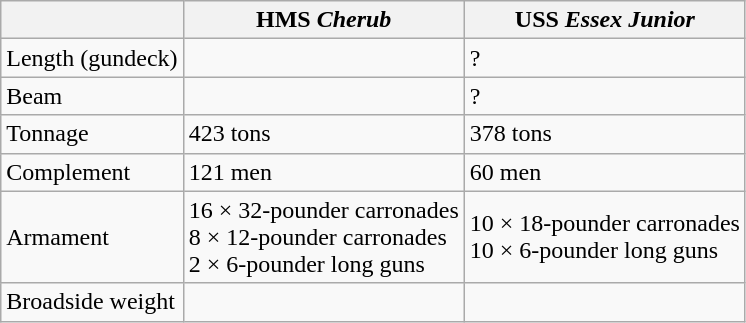<table class="wikitable">
<tr>
<th></th>
<th>HMS <em>Cherub</em></th>
<th>USS <em>Essex Junior</em></th>
</tr>
<tr>
<td>Length (gundeck)</td>
<td></td>
<td>?</td>
</tr>
<tr>
<td>Beam</td>
<td></td>
<td>?</td>
</tr>
<tr>
<td>Tonnage</td>
<td>423  tons</td>
<td>378 tons</td>
</tr>
<tr>
<td>Complement</td>
<td>121 men</td>
<td>60 men</td>
</tr>
<tr>
<td>Armament</td>
<td>16 × 32-pounder carronades<br>8 × 12-pounder carronades<br> 2 × 6-pounder long guns</td>
<td>10 × 18-pounder carronades<br>10 × 6-pounder long guns</td>
</tr>
<tr>
<td>Broadside weight</td>
<td></td>
<td></td>
</tr>
</table>
